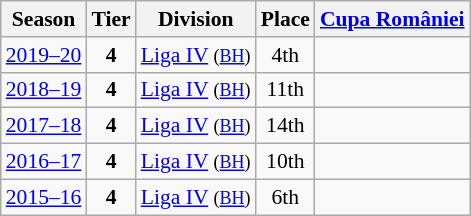<table class="wikitable" style="text-align:center; font-size:90%">
<tr>
<th>Season</th>
<th>Tier</th>
<th>Division</th>
<th>Place</th>
<th><a href='#'>Cupa României</a></th>
</tr>
<tr>
<td><a href='#'>2019–20</a></td>
<td><strong>4</strong></td>
<td><a href='#'>Liga IV</a> <small>(<a href='#'>BH</a>)</small></td>
<td>4th</td>
<td></td>
</tr>
<tr>
<td><a href='#'>2018–19</a></td>
<td><strong>4</strong></td>
<td><a href='#'>Liga IV</a> <small>(<a href='#'>BH</a>)</small></td>
<td>11th</td>
<td></td>
</tr>
<tr>
<td><a href='#'>2017–18</a></td>
<td><strong>4</strong></td>
<td><a href='#'>Liga IV</a> <small>(<a href='#'>BH</a>)</small></td>
<td>14th</td>
<td></td>
</tr>
<tr>
<td><a href='#'>2016–17</a></td>
<td><strong>4</strong></td>
<td><a href='#'>Liga IV</a> <small>(<a href='#'>BH</a>)</small></td>
<td>10th</td>
<td></td>
</tr>
<tr>
<td><a href='#'>2015–16</a></td>
<td><strong>4</strong></td>
<td><a href='#'>Liga IV</a> <small>(<a href='#'>BH</a>)</small></td>
<td>6th</td>
<td></td>
</tr>
</table>
